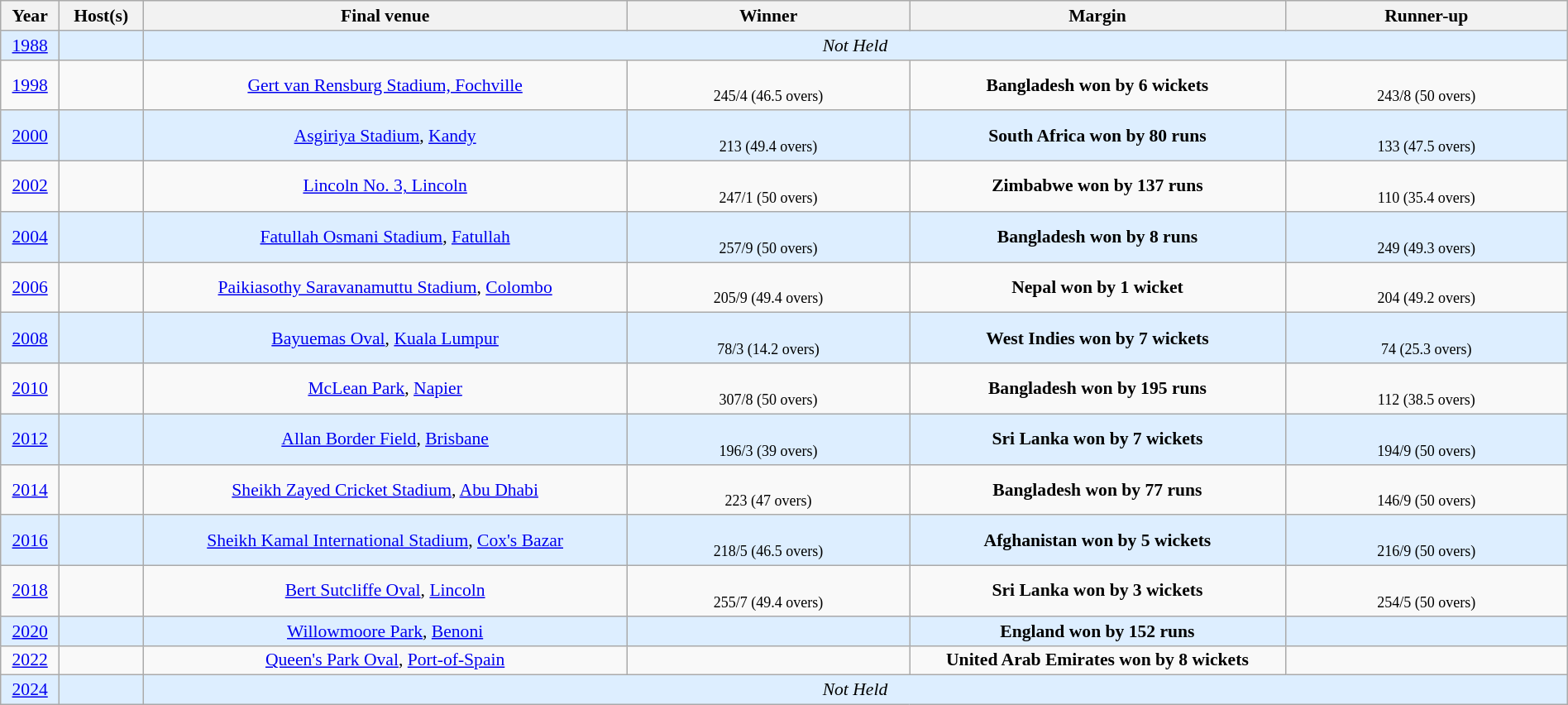<table class="wikitable sortable" style="font-size:90%; width: 100%; text-align: center">
<tr>
<th>Year</th>
<th>Host(s)</th>
<th>Final venue</th>
<th width="18%">Winner</th>
<th width="24%">Margin</th>
<th width="18%">Runner-up</th>
</tr>
<tr style="background:#ddeeff">
<td><a href='#'>1988</a></td>
<td></td>
<td colspan=4><em>Not Held</em></td>
</tr>
<tr>
<td><a href='#'>1998</a></td>
<td></td>
<td><a href='#'>Gert van Rensburg Stadium, Fochville</a></td>
<td><br><small>245/4 (46.5 overs)</small></td>
<td><strong>Bangladesh won by 6 wickets</strong><br></td>
<td><br><small>243/8 (50 overs)</small></td>
</tr>
<tr style="background:#ddeeff">
<td><a href='#'>2000</a></td>
<td></td>
<td><a href='#'>Asgiriya Stadium</a>, <a href='#'>Kandy</a></td>
<td><br><small>213 (49.4 overs)</small></td>
<td><strong>South Africa won by 80 runs</strong><br></td>
<td><br><small>133 (47.5 overs)</small></td>
</tr>
<tr>
<td><a href='#'>2002</a></td>
<td></td>
<td><a href='#'>Lincoln No. 3, Lincoln</a></td>
<td><br><small>247/1 (50 overs)</small></td>
<td><strong>Zimbabwe won by 137 runs</strong><br></td>
<td><br><small>110 (35.4 overs)</small></td>
</tr>
<tr style="background:#ddeeff">
<td><a href='#'>2004</a></td>
<td></td>
<td><a href='#'>Fatullah Osmani Stadium</a>, <a href='#'>Fatullah</a></td>
<td><br><small>257/9 (50 overs)</small></td>
<td><strong>Bangladesh won by 8 runs</strong><br></td>
<td><br><small>249 (49.3 overs)</small></td>
</tr>
<tr>
<td><a href='#'>2006</a></td>
<td></td>
<td><a href='#'>Paikiasothy Saravanamuttu Stadium</a>, <a href='#'>Colombo</a></td>
<td><br><small>205/9 (49.4 overs)</small></td>
<td><strong>Nepal won by 1 wicket</strong><br></td>
<td><br><small>204 (49.2 overs)</small></td>
</tr>
<tr style="background:#ddeeff">
<td><a href='#'>2008</a></td>
<td></td>
<td><a href='#'>Bayuemas Oval</a>, <a href='#'>Kuala Lumpur</a></td>
<td><br><small>78/3 (14.2 overs)</small></td>
<td><strong>West Indies won by 7 wickets</strong><br></td>
<td><br><small>74 (25.3 overs)</small></td>
</tr>
<tr>
<td><a href='#'>2010</a></td>
<td></td>
<td><a href='#'>McLean Park</a>, <a href='#'>Napier</a></td>
<td><br><small>307/8 (50 overs)</small></td>
<td><strong>Bangladesh won by 195 runs</strong><br></td>
<td><br><small>112 (38.5 overs)</small></td>
</tr>
<tr style="background:#ddeeff">
<td><a href='#'>2012</a></td>
<td></td>
<td><a href='#'>Allan Border Field</a>, <a href='#'>Brisbane</a></td>
<td><br><small>196/3 (39 overs)</small></td>
<td><strong>Sri Lanka won by 7 wickets</strong><br></td>
<td><br><small>194/9 (50 overs)</small></td>
</tr>
<tr>
<td><a href='#'>2014</a></td>
<td></td>
<td><a href='#'>Sheikh Zayed Cricket Stadium</a>, <a href='#'>Abu Dhabi</a></td>
<td><br><small>223 (47 overs)</small></td>
<td><strong>Bangladesh won by 77 runs</strong><br></td>
<td><br><small>146/9 (50 overs)</small></td>
</tr>
<tr style="background:#ddeeff">
<td><a href='#'>2016</a></td>
<td></td>
<td><a href='#'>Sheikh Kamal International Stadium</a>, <a href='#'>Cox's Bazar</a></td>
<td><br><small>218/5 (46.5 overs)</small></td>
<td><strong>Afghanistan won by 5 wickets</strong><br></td>
<td><br><small>216/9 (50 overs)</small></td>
</tr>
<tr>
<td><a href='#'>2018</a></td>
<td></td>
<td><a href='#'>Bert Sutcliffe Oval</a>, <a href='#'>Lincoln</a></td>
<td><br><small>255/7 (49.4 overs)</small></td>
<td><strong>Sri Lanka won by 3 wickets</strong><br></td>
<td><br><small>254/5 (50 overs)</small></td>
</tr>
<tr style="background:#ddeeff">
<td><a href='#'>2020</a></td>
<td></td>
<td><a href='#'>Willowmoore Park</a>, <a href='#'>Benoni</a></td>
<td> <br> </td>
<td><strong>England won by 152 runs</strong> <br></td>
<td><br></td>
</tr>
<tr>
<td><a href='#'>2022</a></td>
<td></td>
<td><a href='#'>Queen's Park Oval</a>, <a href='#'>Port-of-Spain</a></td>
<td> <br> </td>
<td><strong>United Arab Emirates won by 8 wickets</strong> <br></td>
<td> <br> </td>
</tr>
<tr style="background:#ddeeff">
<td><a href='#'>2024</a></td>
<td></td>
<td colspan=4><em>Not Held</em></td>
</tr>
</table>
